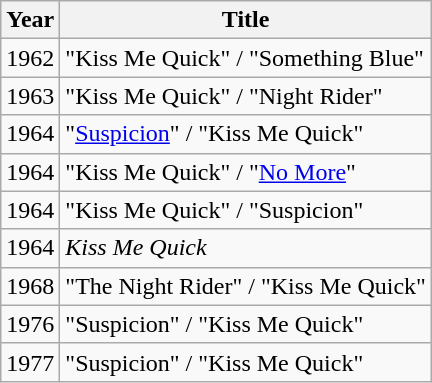<table class="wikitable">
<tr>
<th>Year</th>
<th>Title</th>
</tr>
<tr>
<td>1962</td>
<td>"Kiss Me Quick" / "Something Blue"</td>
</tr>
<tr>
<td>1963</td>
<td>"Kiss Me Quick" / "Night Rider"</td>
</tr>
<tr>
<td>1964</td>
<td>"<a href='#'>Suspicion</a>" / "Kiss Me Quick"</td>
</tr>
<tr>
<td>1964</td>
<td>"Kiss Me Quick" / "<a href='#'>No More</a>"</td>
</tr>
<tr>
<td>1964</td>
<td>"Kiss Me Quick" / "Suspicion"</td>
</tr>
<tr>
<td>1964</td>
<td><em>Kiss Me Quick</em></td>
</tr>
<tr>
<td>1968</td>
<td>"The Night Rider" / "Kiss Me Quick"</td>
</tr>
<tr>
<td>1976</td>
<td>"Suspicion" / "Kiss Me Quick"</td>
</tr>
<tr>
<td>1977</td>
<td>"Suspicion" / "Kiss Me Quick"</td>
</tr>
</table>
